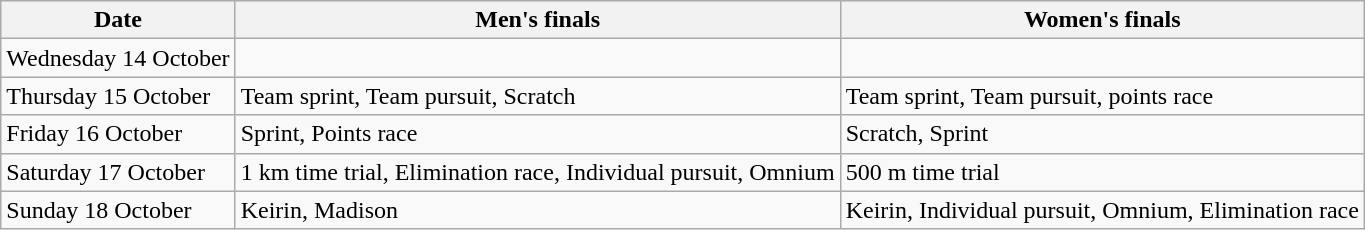<table class="wikitable">
<tr>
<th>Date</th>
<th>Men's finals</th>
<th>Women's finals</th>
</tr>
<tr>
<td>Wednesday 14 October</td>
<td></td>
<td></td>
</tr>
<tr>
<td>Thursday 15 October</td>
<td>Team sprint, Team pursuit, Scratch</td>
<td>Team sprint, Team pursuit, points race</td>
</tr>
<tr>
<td>Friday 16 October</td>
<td>Sprint, Points race</td>
<td>Scratch, Sprint</td>
</tr>
<tr>
<td>Saturday 17 October</td>
<td>1 km time trial, Elimination race, Individual pursuit, Omnium</td>
<td>500 m time trial</td>
</tr>
<tr>
<td>Sunday 18 October</td>
<td>Keirin, Madison</td>
<td>Keirin, Individual pursuit, Omnium, Elimination race</td>
</tr>
</table>
